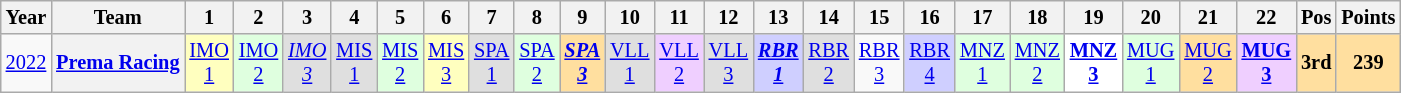<table class="wikitable" style="text-align:center; font-size:85%;">
<tr>
<th>Year</th>
<th>Team</th>
<th>1</th>
<th>2</th>
<th>3</th>
<th>4</th>
<th>5</th>
<th>6</th>
<th>7</th>
<th>8</th>
<th>9</th>
<th>10</th>
<th>11</th>
<th>12</th>
<th>13</th>
<th>14</th>
<th>15</th>
<th>16</th>
<th>17</th>
<th>18</th>
<th>19</th>
<th>20</th>
<th>21</th>
<th>22</th>
<th>Pos</th>
<th>Points</th>
</tr>
<tr>
<td><a href='#'>2022</a></td>
<th nowrap><a href='#'>Prema Racing</a></th>
<td style="background:#FFFFBF;"><a href='#'>IMO<br>1</a><br></td>
<td style="background:#DFFFDF;"><a href='#'>IMO<br>2</a><br></td>
<td style="background:#DFDFDF;"><em><a href='#'>IMO<br>3</a></em><br></td>
<td style="background:#DFDFDF;"><a href='#'>MIS<br>1</a><br></td>
<td style="background:#DFFFDF;"><a href='#'>MIS<br>2</a><br></td>
<td style="background:#FFFFBF;"><a href='#'>MIS<br>3</a><br></td>
<td style="background:#DFDFDF;"><a href='#'>SPA<br>1</a><br></td>
<td style="background:#DFFFDF;"><a href='#'>SPA<br>2</a><br></td>
<td style="background:#FFDF9F;"><strong><em><a href='#'>SPA<br>3</a></em></strong><br></td>
<td style="background:#DFDFDF;"><a href='#'>VLL<br>1</a><br></td>
<td style="background:#EFCFFF;"><a href='#'>VLL<br>2</a><br></td>
<td style="background:#DFDFDF;"><a href='#'>VLL<br>3</a><br></td>
<td style="background:#CFCFFF;"><strong><em><a href='#'>RBR<br>1</a></em></strong><br></td>
<td style="background:#DFDFDF;"><a href='#'>RBR<br>2</a><br></td>
<td><a href='#'>RBR<br>3</a></td>
<td style="background:#CFCFFF;"><a href='#'>RBR<br>4</a><br></td>
<td style="background:#DFFFDF;"><a href='#'>MNZ<br>1</a><br></td>
<td style="background:#DFFFDF;"><a href='#'>MNZ<br>2</a><br></td>
<td style="background:#FFFFFF;"><strong><a href='#'>MNZ<br>3</a></strong><br></td>
<td style="background:#DFFFDF;"><a href='#'>MUG<br>1</a><br></td>
<td style="background:#FFDF9F;"><a href='#'>MUG<br>2</a><br></td>
<td style="background:#EFCFFF;"><strong><a href='#'>MUG<br>3</a></strong><br></td>
<th style="background:#FFDF9F;">3rd</th>
<th style="background:#FFDF9F;">239</th>
</tr>
</table>
